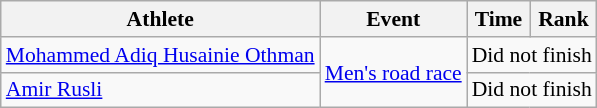<table class="wikitable" style="font-size:90%">
<tr>
<th>Athlete</th>
<th>Event</th>
<th>Time</th>
<th>Rank</th>
</tr>
<tr align=center>
<td align=left><a href='#'>Mohammed Adiq Husainie Othman</a></td>
<td align=left rowspan=2><a href='#'>Men's road race</a></td>
<td colspan=2>Did not finish</td>
</tr>
<tr align=center>
<td align=left><a href='#'>Amir Rusli</a></td>
<td colspan=2>Did not finish</td>
</tr>
</table>
